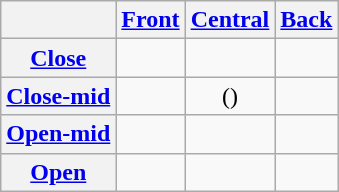<table class="wikitable" style="text-align:center">
<tr>
<th></th>
<th><a href='#'>Front</a></th>
<th><a href='#'>Central</a></th>
<th><a href='#'>Back</a></th>
</tr>
<tr align="center">
<th><a href='#'>Close</a></th>
<td></td>
<td></td>
<td></td>
</tr>
<tr align="center">
<th><a href='#'>Close-mid</a></th>
<td></td>
<td>()</td>
<td></td>
</tr>
<tr align="center">
<th><a href='#'>Open-mid</a></th>
<td></td>
<td></td>
<td></td>
</tr>
<tr align="center">
<th><a href='#'>Open</a></th>
<td></td>
<td></td>
<td></td>
</tr>
</table>
